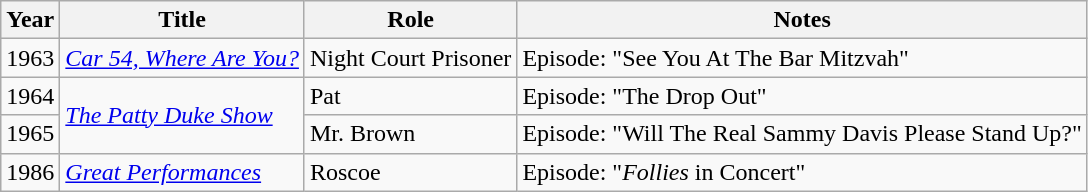<table class="wikitable sortable">
<tr>
<th>Year</th>
<th>Title</th>
<th>Role</th>
<th>Notes</th>
</tr>
<tr>
<td>1963</td>
<td><em><a href='#'>Car 54, Where Are You?</a></em></td>
<td>Night Court Prisoner</td>
<td>Episode: "See You At The Bar Mitzvah"</td>
</tr>
<tr>
<td>1964</td>
<td data-sort-value="Patty Duke Show, The" rowspan="2"><em><a href='#'>The Patty Duke Show</a></em></td>
<td>Pat</td>
<td>Episode: "The Drop Out"</td>
</tr>
<tr>
<td>1965</td>
<td>Mr. Brown</td>
<td>Episode: "Will The Real Sammy Davis Please Stand Up?"</td>
</tr>
<tr>
<td>1986</td>
<td><em><a href='#'>Great Performances</a></em></td>
<td>Roscoe</td>
<td>Episode: "<em>Follies</em> in Concert"</td>
</tr>
</table>
